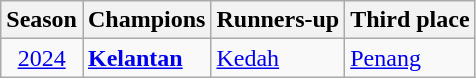<table class="wikitable">
<tr>
<th>Season</th>
<th>Champions</th>
<th>Runners-up</th>
<th>Third place</th>
</tr>
<tr>
<td align='center'><a href='#'>2024</a></td>
<td><strong><a href='#'>Kelantan</a></strong></td>
<td><a href='#'>Kedah</a></td>
<td><a href='#'>Penang</a></td>
</tr>
</table>
